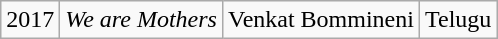<table class="wikitable sortable">
<tr>
<td>2017</td>
<td><em>We are Mothers</em></td>
<td>Venkat Bommineni</td>
<td>Telugu</td>
</tr>
</table>
